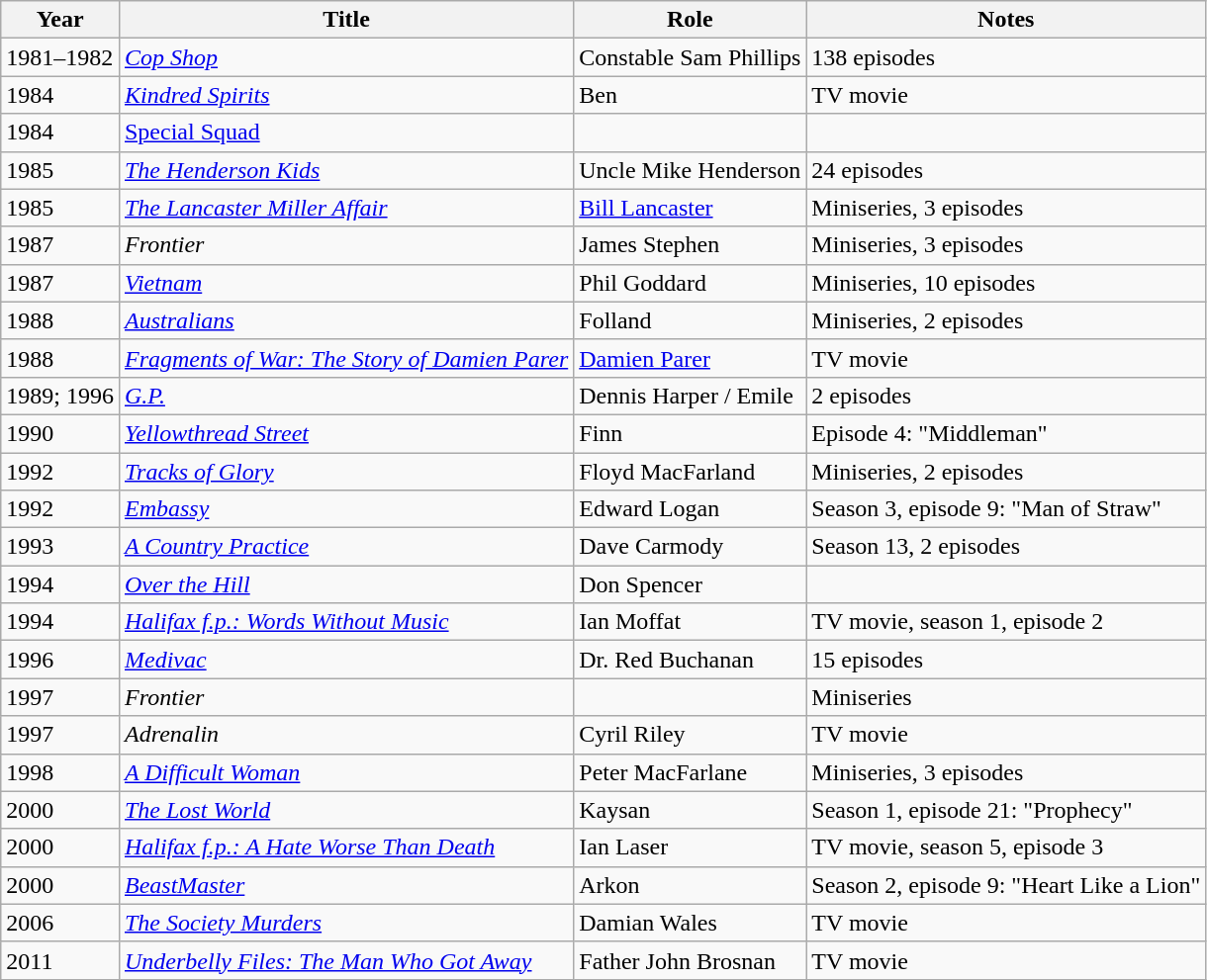<table class=wikitable>
<tr>
<th>Year</th>
<th>Title</th>
<th>Role</th>
<th>Notes</th>
</tr>
<tr>
<td>1981–1982</td>
<td><em><a href='#'>Cop Shop</a></em></td>
<td>Constable Sam Phillips</td>
<td>138 episodes</td>
</tr>
<tr>
<td>1984</td>
<td><em><a href='#'>Kindred Spirits</a></em></td>
<td>Ben</td>
<td>TV movie</td>
</tr>
<tr>
<td>1984</td>
<td><em><a href='#'></em>Special Squad<em></a></em></td>
<td></td>
<td></td>
</tr>
<tr>
<td>1985</td>
<td><em><a href='#'>The Henderson Kids</a></em></td>
<td>Uncle Mike Henderson</td>
<td>24 episodes</td>
</tr>
<tr>
<td>1985</td>
<td><em><a href='#'>The Lancaster Miller Affair</a></em></td>
<td><a href='#'>Bill Lancaster</a></td>
<td>Miniseries, 3 episodes</td>
</tr>
<tr>
<td>1987</td>
<td><em>Frontier</em></td>
<td>James Stephen</td>
<td>Miniseries, 3 episodes</td>
</tr>
<tr>
<td>1987</td>
<td><em><a href='#'>Vietnam</a></em></td>
<td>Phil Goddard</td>
<td>Miniseries, 10 episodes</td>
</tr>
<tr>
<td>1988</td>
<td><em><a href='#'>Australians</a></em></td>
<td>Folland</td>
<td>Miniseries, 2 episodes</td>
</tr>
<tr>
<td>1988</td>
<td><em><a href='#'>Fragments of War: The Story of Damien Parer</a></em></td>
<td><a href='#'>Damien Parer</a></td>
<td>TV movie</td>
</tr>
<tr>
<td>1989; 1996</td>
<td><em><a href='#'>G.P.</a></em></td>
<td>Dennis Harper / Emile</td>
<td>2 episodes</td>
</tr>
<tr>
<td>1990</td>
<td><em><a href='#'>Yellowthread Street</a></em></td>
<td>Finn</td>
<td>Episode 4: "Middleman"</td>
</tr>
<tr>
<td>1992</td>
<td><em><a href='#'>Tracks of Glory</a></em></td>
<td>Floyd MacFarland</td>
<td>Miniseries, 2 episodes</td>
</tr>
<tr>
<td>1992</td>
<td><em><a href='#'>Embassy</a></em></td>
<td>Edward Logan</td>
<td>Season 3, episode 9: "Man of Straw"</td>
</tr>
<tr>
<td>1993</td>
<td><em><a href='#'>A Country Practice</a></em></td>
<td>Dave Carmody</td>
<td>Season 13, 2 episodes</td>
</tr>
<tr>
<td>1994</td>
<td><em><a href='#'>Over the Hill</a></em></td>
<td>Don Spencer</td>
<td></td>
</tr>
<tr>
<td>1994</td>
<td><em><a href='#'>Halifax f.p.: Words Without Music</a></em></td>
<td>Ian Moffat</td>
<td>TV movie, season 1, episode 2</td>
</tr>
<tr>
<td>1996</td>
<td><em><a href='#'>Medivac</a></em></td>
<td>Dr. Red Buchanan</td>
<td>15 episodes</td>
</tr>
<tr>
<td>1997</td>
<td><em>Frontier</em></td>
<td></td>
<td>Miniseries</td>
</tr>
<tr>
<td>1997</td>
<td><em>Adrenalin</em></td>
<td>Cyril Riley</td>
<td>TV movie</td>
</tr>
<tr>
<td>1998</td>
<td><em><a href='#'>A Difficult Woman</a></em></td>
<td>Peter MacFarlane</td>
<td>Miniseries, 3 episodes</td>
</tr>
<tr>
<td>2000</td>
<td><em><a href='#'>The Lost World</a></em></td>
<td>Kaysan</td>
<td>Season 1, episode 21: "Prophecy"</td>
</tr>
<tr>
<td>2000</td>
<td><em><a href='#'>Halifax f.p.: A Hate Worse Than Death</a></em></td>
<td>Ian Laser</td>
<td>TV movie, season 5, episode 3</td>
</tr>
<tr>
<td>2000</td>
<td><em><a href='#'>BeastMaster</a></em></td>
<td>Arkon</td>
<td>Season 2, episode 9: "Heart Like a Lion"</td>
</tr>
<tr>
<td>2006</td>
<td><em><a href='#'>The Society Murders</a></em></td>
<td>Damian Wales</td>
<td>TV movie</td>
</tr>
<tr>
<td>2011</td>
<td><em><a href='#'>Underbelly Files: The Man Who Got Away</a></em></td>
<td>Father John Brosnan</td>
<td>TV movie</td>
</tr>
</table>
